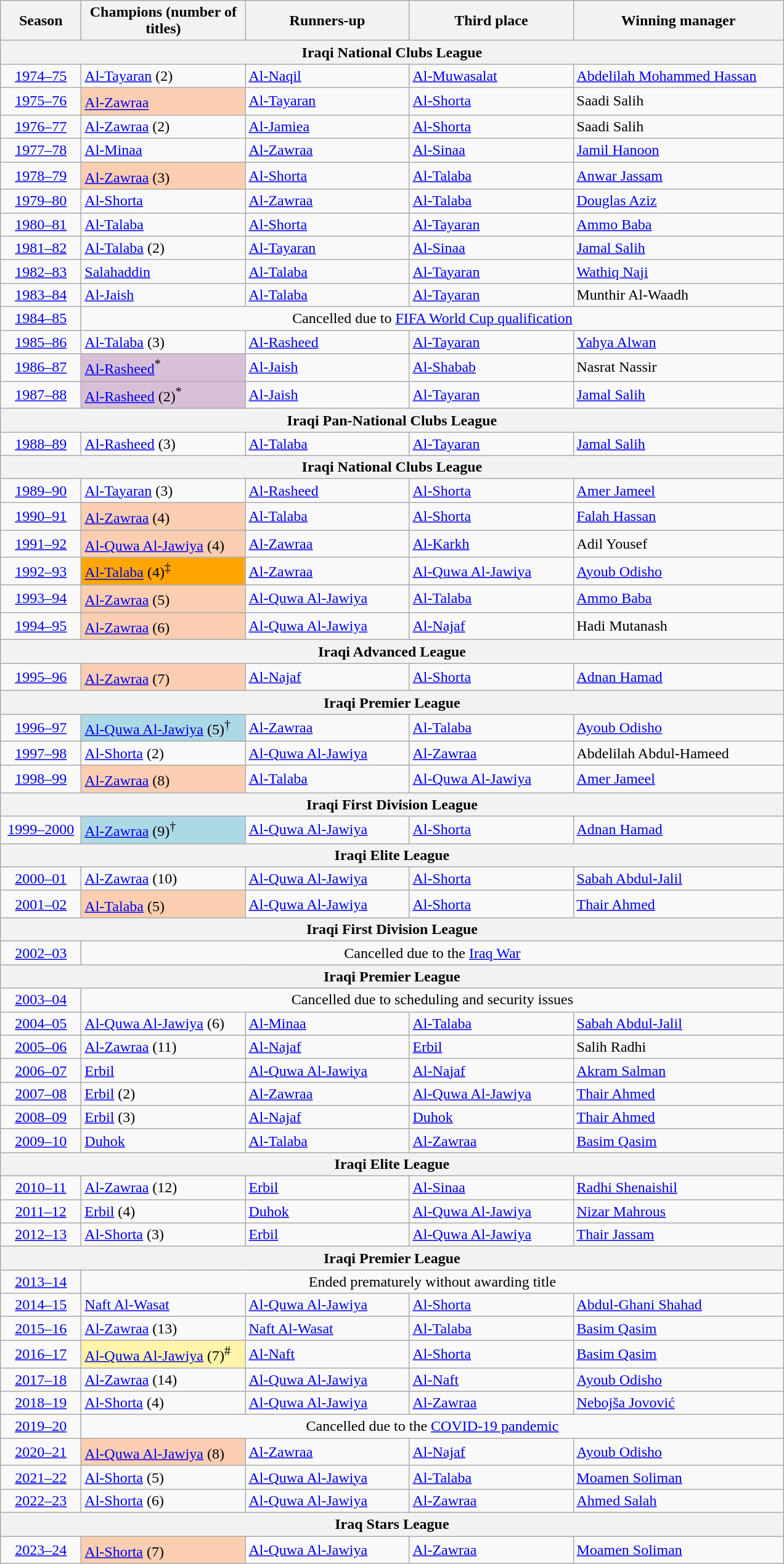<table class="wikitable sortable">
<tr>
<th width="80">Season</th>
<th width="170">Champions (number of titles)</th>
<th width="170">Runners-up</th>
<th width="170">Third place</th>
<th width="220">Winning manager</th>
</tr>
<tr>
<th colspan=5>Iraqi National Clubs League</th>
</tr>
<tr>
<td align=center><a href='#'>1974–75</a></td>
<td><a href='#'>Al-Tayaran</a> (2)</td>
<td><a href='#'>Al-Naqil</a></td>
<td><a href='#'>Al-Muwasalat</a></td>
<td> <a href='#'>Abdelilah Mohammed Hassan</a></td>
</tr>
<tr>
<td align=center><a href='#'>1975–76</a></td>
<td bgcolor=#FBCEB1><a href='#'>Al-Zawraa</a><sup></sup></td>
<td><a href='#'>Al-Tayaran</a></td>
<td><a href='#'>Al-Shorta</a></td>
<td> Saadi Salih</td>
</tr>
<tr>
<td align=center><a href='#'>1976–77</a></td>
<td><a href='#'>Al-Zawraa</a> (2)</td>
<td><a href='#'>Al-Jamiea</a></td>
<td><a href='#'>Al-Shorta</a></td>
<td> Saadi Salih</td>
</tr>
<tr>
<td align=center><a href='#'>1977–78</a></td>
<td><a href='#'>Al-Minaa</a></td>
<td><a href='#'>Al-Zawraa</a></td>
<td><a href='#'>Al-Sinaa</a></td>
<td> <a href='#'>Jamil Hanoon</a></td>
</tr>
<tr>
<td align=center><a href='#'>1978–79</a></td>
<td bgcolor=#FBCEB1><a href='#'>Al-Zawraa</a> (3)<sup></sup></td>
<td><a href='#'>Al-Shorta</a></td>
<td><a href='#'>Al-Talaba</a></td>
<td> <a href='#'>Anwar Jassam</a></td>
</tr>
<tr>
<td align=center><a href='#'>1979–80</a></td>
<td><a href='#'>Al-Shorta</a></td>
<td><a href='#'>Al-Zawraa</a></td>
<td><a href='#'>Al-Talaba</a></td>
<td> <a href='#'>Douglas Aziz</a></td>
</tr>
<tr>
<td align=center><a href='#'>1980–81</a></td>
<td><a href='#'>Al-Talaba</a></td>
<td><a href='#'>Al-Shorta</a></td>
<td><a href='#'>Al-Tayaran</a></td>
<td> <a href='#'>Ammo Baba</a></td>
</tr>
<tr>
<td align=center><a href='#'>1981–82</a></td>
<td><a href='#'>Al-Talaba</a> (2)</td>
<td><a href='#'>Al-Tayaran</a></td>
<td><a href='#'>Al-Sinaa</a></td>
<td> <a href='#'>Jamal Salih</a></td>
</tr>
<tr>
<td align=center><a href='#'>1982–83</a></td>
<td><a href='#'>Salahaddin</a></td>
<td><a href='#'>Al-Talaba</a></td>
<td><a href='#'>Al-Tayaran</a></td>
<td> <a href='#'>Wathiq Naji</a></td>
</tr>
<tr>
<td align=center><a href='#'>1983–84</a></td>
<td><a href='#'>Al-Jaish</a></td>
<td><a href='#'>Al-Talaba</a></td>
<td><a href='#'>Al-Tayaran</a></td>
<td> Munthir Al-Waadh</td>
</tr>
<tr>
<td align=center><a href='#'>1984–85</a></td>
<td align=center colspan=4>Cancelled due to <a href='#'>FIFA World Cup qualification</a></td>
</tr>
<tr>
<td align=center><a href='#'>1985–86</a></td>
<td><a href='#'>Al-Talaba</a> (3)</td>
<td><a href='#'>Al-Rasheed</a></td>
<td><a href='#'>Al-Tayaran</a></td>
<td> <a href='#'>Yahya Alwan</a></td>
</tr>
<tr>
<td align=center><a href='#'>1986–87</a></td>
<td bgcolor=#D8BFD8><a href='#'>Al-Rasheed</a><sup>*</sup></td>
<td><a href='#'>Al-Jaish</a></td>
<td><a href='#'>Al-Shabab</a></td>
<td> Nasrat Nassir</td>
</tr>
<tr>
<td align=center><a href='#'>1987–88</a></td>
<td bgcolor=#D8BFD8><a href='#'>Al-Rasheed</a> (2)<sup>*</sup></td>
<td><a href='#'>Al-Jaish</a></td>
<td><a href='#'>Al-Tayaran</a></td>
<td> <a href='#'>Jamal Salih</a></td>
</tr>
<tr>
<th colspan=5>Iraqi Pan-National Clubs League</th>
</tr>
<tr>
<td align=center><a href='#'>1988–89</a></td>
<td><a href='#'>Al-Rasheed</a> (3)</td>
<td><a href='#'>Al-Talaba</a></td>
<td><a href='#'>Al-Tayaran</a></td>
<td> <a href='#'>Jamal Salih</a></td>
</tr>
<tr>
<th colspan=5>Iraqi National Clubs League</th>
</tr>
<tr>
<td align=center><a href='#'>1989–90</a></td>
<td><a href='#'>Al-Tayaran</a> (3)</td>
<td><a href='#'>Al-Rasheed</a></td>
<td><a href='#'>Al-Shorta</a></td>
<td> <a href='#'>Amer Jameel</a></td>
</tr>
<tr>
<td align=center><a href='#'>1990–91</a></td>
<td bgcolor=#FBCEB1><a href='#'>Al-Zawraa</a> (4)<sup></sup></td>
<td><a href='#'>Al-Talaba</a></td>
<td><a href='#'>Al-Shorta</a></td>
<td> <a href='#'>Falah Hassan</a></td>
</tr>
<tr>
<td align=center><a href='#'>1991–92</a></td>
<td bgcolor=#FBCEB1><a href='#'>Al-Quwa Al-Jawiya</a> (4)<sup></sup></td>
<td><a href='#'>Al-Zawraa</a></td>
<td><a href='#'>Al-Karkh</a></td>
<td> Adil Yousef</td>
</tr>
<tr>
<td align=center><a href='#'>1992–93</a></td>
<td bgcolor=#ffa500><a href='#'>Al-Talaba</a> (4)<sup>‡</sup></td>
<td><a href='#'>Al-Zawraa</a></td>
<td><a href='#'>Al-Quwa Al-Jawiya</a></td>
<td> <a href='#'>Ayoub Odisho</a></td>
</tr>
<tr>
<td align=center><a href='#'>1993–94</a></td>
<td bgcolor=#FBCEB1><a href='#'>Al-Zawraa</a> (5)<sup></sup></td>
<td><a href='#'>Al-Quwa Al-Jawiya</a></td>
<td><a href='#'>Al-Talaba</a></td>
<td> <a href='#'>Ammo Baba</a></td>
</tr>
<tr>
<td align=center><a href='#'>1994–95</a></td>
<td bgcolor=#FBCEB1><a href='#'>Al-Zawraa</a> (6)<sup></sup></td>
<td><a href='#'>Al-Quwa Al-Jawiya</a></td>
<td><a href='#'>Al-Najaf</a></td>
<td> Hadi Mutanash</td>
</tr>
<tr>
<th colspan=5>Iraqi Advanced League</th>
</tr>
<tr>
<td align=center><a href='#'>1995–96</a></td>
<td bgcolor=#FBCEB1><a href='#'>Al-Zawraa</a> (7)<sup></sup></td>
<td><a href='#'>Al-Najaf</a></td>
<td><a href='#'>Al-Shorta</a></td>
<td> <a href='#'>Adnan Hamad</a></td>
</tr>
<tr>
<th colspan=5>Iraqi Premier League</th>
</tr>
<tr>
<td align=center><a href='#'>1996–97</a></td>
<td bgcolor=#add8e6><a href='#'>Al-Quwa Al-Jawiya</a> (5)<sup>†</sup></td>
<td><a href='#'>Al-Zawraa</a></td>
<td><a href='#'>Al-Talaba</a></td>
<td> <a href='#'>Ayoub Odisho</a></td>
</tr>
<tr>
<td align=center><a href='#'>1997–98</a></td>
<td><a href='#'>Al-Shorta</a> (2)</td>
<td><a href='#'>Al-Quwa Al-Jawiya</a></td>
<td><a href='#'>Al-Zawraa</a></td>
<td> Abdelilah Abdul-Hameed</td>
</tr>
<tr>
<td align=center><a href='#'>1998–99</a></td>
<td bgcolor=#FBCEB1><a href='#'>Al-Zawraa</a> (8)<sup></sup></td>
<td><a href='#'>Al-Talaba</a></td>
<td><a href='#'>Al-Quwa Al-Jawiya</a></td>
<td> <a href='#'>Amer Jameel</a></td>
</tr>
<tr>
<th colspan=5>Iraqi First Division League</th>
</tr>
<tr>
<td align=center><a href='#'>1999–2000</a></td>
<td bgcolor=#add8e6><a href='#'>Al-Zawraa</a> (9)<sup>†</sup></td>
<td><a href='#'>Al-Quwa Al-Jawiya</a></td>
<td><a href='#'>Al-Shorta</a></td>
<td> <a href='#'>Adnan Hamad</a></td>
</tr>
<tr>
<th colspan=5>Iraqi Elite League</th>
</tr>
<tr>
<td align=center><a href='#'>2000–01</a></td>
<td><a href='#'>Al-Zawraa</a> (10)</td>
<td><a href='#'>Al-Quwa Al-Jawiya</a></td>
<td><a href='#'>Al-Shorta</a></td>
<td> <a href='#'>Sabah Abdul-Jalil</a></td>
</tr>
<tr>
<td align=center><a href='#'>2001–02</a></td>
<td bgcolor=#FBCEB1><a href='#'>Al-Talaba</a> (5)<sup></sup></td>
<td><a href='#'>Al-Quwa Al-Jawiya</a></td>
<td><a href='#'>Al-Shorta</a></td>
<td> <a href='#'>Thair Ahmed</a></td>
</tr>
<tr>
<th colspan=5>Iraqi First Division League</th>
</tr>
<tr>
<td align=center><a href='#'>2002–03</a></td>
<td align=center colspan=4>Cancelled due to the <a href='#'>Iraq War</a></td>
</tr>
<tr>
<th colspan=5>Iraqi Premier League</th>
</tr>
<tr>
<td align=center><a href='#'>2003–04</a></td>
<td align=center colspan=4>Cancelled due to scheduling and security issues</td>
</tr>
<tr>
<td align=center><a href='#'>2004–05</a></td>
<td><a href='#'>Al-Quwa Al-Jawiya</a> (6)</td>
<td><a href='#'>Al-Minaa</a></td>
<td><a href='#'>Al-Talaba</a></td>
<td> <a href='#'>Sabah Abdul-Jalil</a></td>
</tr>
<tr>
<td align=center><a href='#'>2005–06</a></td>
<td><a href='#'>Al-Zawraa</a> (11)</td>
<td><a href='#'>Al-Najaf</a></td>
<td><a href='#'>Erbil</a></td>
<td> Salih Radhi</td>
</tr>
<tr>
<td align=center><a href='#'>2006–07</a></td>
<td><a href='#'>Erbil</a></td>
<td><a href='#'>Al-Quwa Al-Jawiya</a></td>
<td><a href='#'>Al-Najaf</a></td>
<td> <a href='#'>Akram Salman</a></td>
</tr>
<tr>
<td align=center><a href='#'>2007–08</a></td>
<td><a href='#'>Erbil</a> (2)</td>
<td><a href='#'>Al-Zawraa</a></td>
<td><a href='#'>Al-Quwa Al-Jawiya</a></td>
<td> <a href='#'>Thair Ahmed</a></td>
</tr>
<tr>
<td align=center><a href='#'>2008–09</a></td>
<td><a href='#'>Erbil</a> (3)</td>
<td><a href='#'>Al-Najaf</a></td>
<td><a href='#'>Duhok</a></td>
<td> <a href='#'>Thair Ahmed</a></td>
</tr>
<tr>
<td align=center><a href='#'>2009–10</a></td>
<td><a href='#'>Duhok</a></td>
<td><a href='#'>Al-Talaba</a></td>
<td><a href='#'>Al-Zawraa</a></td>
<td> <a href='#'>Basim Qasim</a></td>
</tr>
<tr>
<th colspan=5>Iraqi Elite League</th>
</tr>
<tr>
<td align=center><a href='#'>2010–11</a></td>
<td><a href='#'>Al-Zawraa</a> (12)</td>
<td><a href='#'>Erbil</a></td>
<td><a href='#'>Al-Sinaa</a></td>
<td> <a href='#'>Radhi Shenaishil</a></td>
</tr>
<tr>
<td align=center><a href='#'>2011–12</a></td>
<td><a href='#'>Erbil</a> (4)</td>
<td><a href='#'>Duhok</a></td>
<td><a href='#'>Al-Quwa Al-Jawiya</a></td>
<td> <a href='#'>Nizar Mahrous</a></td>
</tr>
<tr>
<td align=center><a href='#'>2012–13</a></td>
<td><a href='#'>Al-Shorta</a> (3)</td>
<td><a href='#'>Erbil</a></td>
<td><a href='#'>Al-Quwa Al-Jawiya</a></td>
<td> <a href='#'>Thair Jassam</a></td>
</tr>
<tr>
<th colspan=5>Iraqi Premier League</th>
</tr>
<tr>
<td align=center><a href='#'>2013–14</a></td>
<td align=center colspan=4>Ended prematurely without awarding title</td>
</tr>
<tr>
<td align=center><a href='#'>2014–15</a></td>
<td><a href='#'>Naft Al-Wasat</a></td>
<td><a href='#'>Al-Quwa Al-Jawiya</a></td>
<td><a href='#'>Al-Shorta</a></td>
<td> <a href='#'>Abdul-Ghani Shahad</a></td>
</tr>
<tr>
<td align=center><a href='#'>2015–16</a></td>
<td><a href='#'>Al-Zawraa</a> (13)</td>
<td><a href='#'>Naft Al-Wasat</a></td>
<td><a href='#'>Al-Talaba</a></td>
<td> <a href='#'>Basim Qasim</a></td>
</tr>
<tr>
<td align=center><a href='#'>2016–17</a></td>
<td bgcolor=#fff4a7><a href='#'>Al-Quwa Al-Jawiya</a> (7)<sup>#</sup></td>
<td><a href='#'>Al-Naft</a></td>
<td><a href='#'>Al-Shorta</a></td>
<td> <a href='#'>Basim Qasim</a></td>
</tr>
<tr>
<td align=center><a href='#'>2017–18</a></td>
<td><a href='#'>Al-Zawraa</a> (14)</td>
<td><a href='#'>Al-Quwa Al-Jawiya</a></td>
<td><a href='#'>Al-Naft</a></td>
<td> <a href='#'>Ayoub Odisho</a></td>
</tr>
<tr>
<td align=center><a href='#'>2018–19</a></td>
<td><a href='#'>Al-Shorta</a> (4)</td>
<td><a href='#'>Al-Quwa Al-Jawiya</a></td>
<td><a href='#'>Al-Zawraa</a></td>
<td> <a href='#'>Nebojša Jovović</a></td>
</tr>
<tr>
<td align=center><a href='#'>2019–20</a></td>
<td align=center colspan=5>Cancelled due to the <a href='#'>COVID-19 pandemic</a></td>
</tr>
<tr>
<td align=center><a href='#'>2020–21</a></td>
<td bgcolor=#FBCEB1><a href='#'>Al-Quwa Al-Jawiya</a> (8)<sup></sup></td>
<td><a href='#'>Al-Zawraa</a></td>
<td><a href='#'>Al-Najaf</a></td>
<td> <a href='#'>Ayoub Odisho</a></td>
</tr>
<tr>
<td align=center><a href='#'>2021–22</a></td>
<td><a href='#'>Al-Shorta</a> (5)</td>
<td><a href='#'>Al-Quwa Al-Jawiya</a></td>
<td><a href='#'>Al-Talaba</a></td>
<td> <a href='#'>Moamen Soliman</a></td>
</tr>
<tr>
<td align=center><a href='#'>2022–23</a></td>
<td><a href='#'>Al-Shorta</a> (6)</td>
<td><a href='#'>Al-Quwa Al-Jawiya</a></td>
<td><a href='#'>Al-Zawraa</a></td>
<td> <a href='#'>Ahmed Salah</a></td>
</tr>
<tr>
<th colspan=5>Iraq Stars League</th>
</tr>
<tr>
<td align=center><a href='#'>2023–24</a></td>
<td bgcolor=#FBCEB1><a href='#'>Al-Shorta</a> (7)<sup></sup></td>
<td><a href='#'>Al-Quwa Al-Jawiya</a></td>
<td><a href='#'>Al-Zawraa</a></td>
<td> <a href='#'>Moamen Soliman</a></td>
</tr>
</table>
